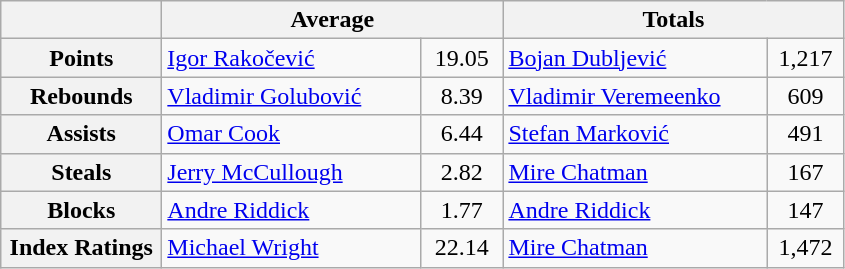<table class="wikitable">
<tr>
<th width="100"></th>
<th width="220" colspan="2"><strong>Average</strong></th>
<th width="220" colspan="2"><strong>Totals</strong></th>
</tr>
<tr>
<th><strong>Points</strong></th>
<td> <a href='#'>Igor Rakočević</a></td>
<td align=center>19.05</td>
<td> <a href='#'>Bojan Dubljević</a></td>
<td align=center>1,217</td>
</tr>
<tr>
<th><strong>Rebounds</strong></th>
<td> <a href='#'>Vladimir Golubović</a></td>
<td align=center>8.39</td>
<td> <a href='#'>Vladimir Veremeenko</a></td>
<td align=center>609</td>
</tr>
<tr>
<th><strong>Assists</strong></th>
<td> <a href='#'>Omar Cook</a></td>
<td align=center>6.44</td>
<td> <a href='#'>Stefan Marković</a></td>
<td align=center>491</td>
</tr>
<tr>
<th><strong>Steals</strong></th>
<td> <a href='#'>Jerry McCullough</a></td>
<td align=center>2.82</td>
<td> <a href='#'>Mire Chatman</a></td>
<td align=center>167</td>
</tr>
<tr>
<th><strong>Blocks</strong></th>
<td> <a href='#'>Andre Riddick</a></td>
<td align=center>1.77</td>
<td> <a href='#'>Andre Riddick</a></td>
<td align=center>147</td>
</tr>
<tr>
<th><strong>Index Ratings</strong></th>
<td> <a href='#'>Michael Wright</a></td>
<td align=center>22.14</td>
<td> <a href='#'>Mire Chatman</a></td>
<td align=center>1,472</td>
</tr>
</table>
